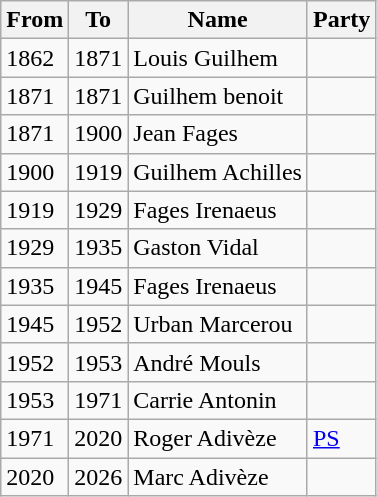<table class="wikitable">
<tr>
<th>From</th>
<th>To</th>
<th>Name</th>
<th>Party</th>
</tr>
<tr>
<td>1862</td>
<td>1871</td>
<td>Louis Guilhem</td>
<td></td>
</tr>
<tr>
<td>1871</td>
<td>1871</td>
<td>Guilhem benoit</td>
<td></td>
</tr>
<tr>
<td>1871</td>
<td>1900</td>
<td>Jean Fages</td>
<td></td>
</tr>
<tr>
<td>1900</td>
<td>1919</td>
<td>Guilhem Achilles</td>
<td></td>
</tr>
<tr>
<td>1919</td>
<td>1929</td>
<td>Fages Irenaeus</td>
<td></td>
</tr>
<tr>
<td>1929</td>
<td>1935</td>
<td>Gaston Vidal</td>
<td></td>
</tr>
<tr>
<td>1935</td>
<td>1945</td>
<td>Fages Irenaeus</td>
<td></td>
</tr>
<tr>
<td>1945</td>
<td>1952</td>
<td>Urban Marcerou</td>
<td></td>
</tr>
<tr>
<td>1952</td>
<td>1953</td>
<td>André Mouls</td>
<td></td>
</tr>
<tr>
<td>1953</td>
<td>1971</td>
<td>Carrie Antonin</td>
<td></td>
</tr>
<tr>
<td>1971</td>
<td>2020</td>
<td>Roger Adivèze</td>
<td><a href='#'>PS</a></td>
</tr>
<tr>
<td>2020</td>
<td>2026</td>
<td>Marc Adivèze</td>
<td></td>
</tr>
</table>
